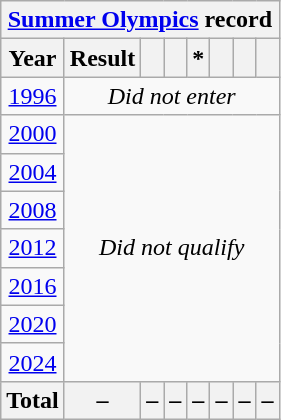<table class="wikitable" style="text-align: center;">
<tr>
<th colspan="8"><a href='#'>Summer Olympics</a> record</th>
</tr>
<tr>
<th>Year</th>
<th>Result</th>
<th></th>
<th></th>
<th>*</th>
<th></th>
<th></th>
<th></th>
</tr>
<tr>
<td> <a href='#'>1996</a></td>
<td colspan=7><em>Did not enter</em></td>
</tr>
<tr>
<td> <a href='#'>2000</a></td>
<td colspan=7 rowspan=7><em>Did not qualify</em></td>
</tr>
<tr>
<td> <a href='#'>2004</a></td>
</tr>
<tr>
<td> <a href='#'>2008</a></td>
</tr>
<tr>
<td> <a href='#'>2012</a></td>
</tr>
<tr>
<td> <a href='#'>2016</a></td>
</tr>
<tr>
<td> <a href='#'>2020</a></td>
</tr>
<tr>
<td> <a href='#'>2024</a></td>
</tr>
<tr>
<th>Total</th>
<th>–</th>
<th>–</th>
<th>–</th>
<th>–</th>
<th>–</th>
<th>–</th>
<th>–</th>
</tr>
</table>
